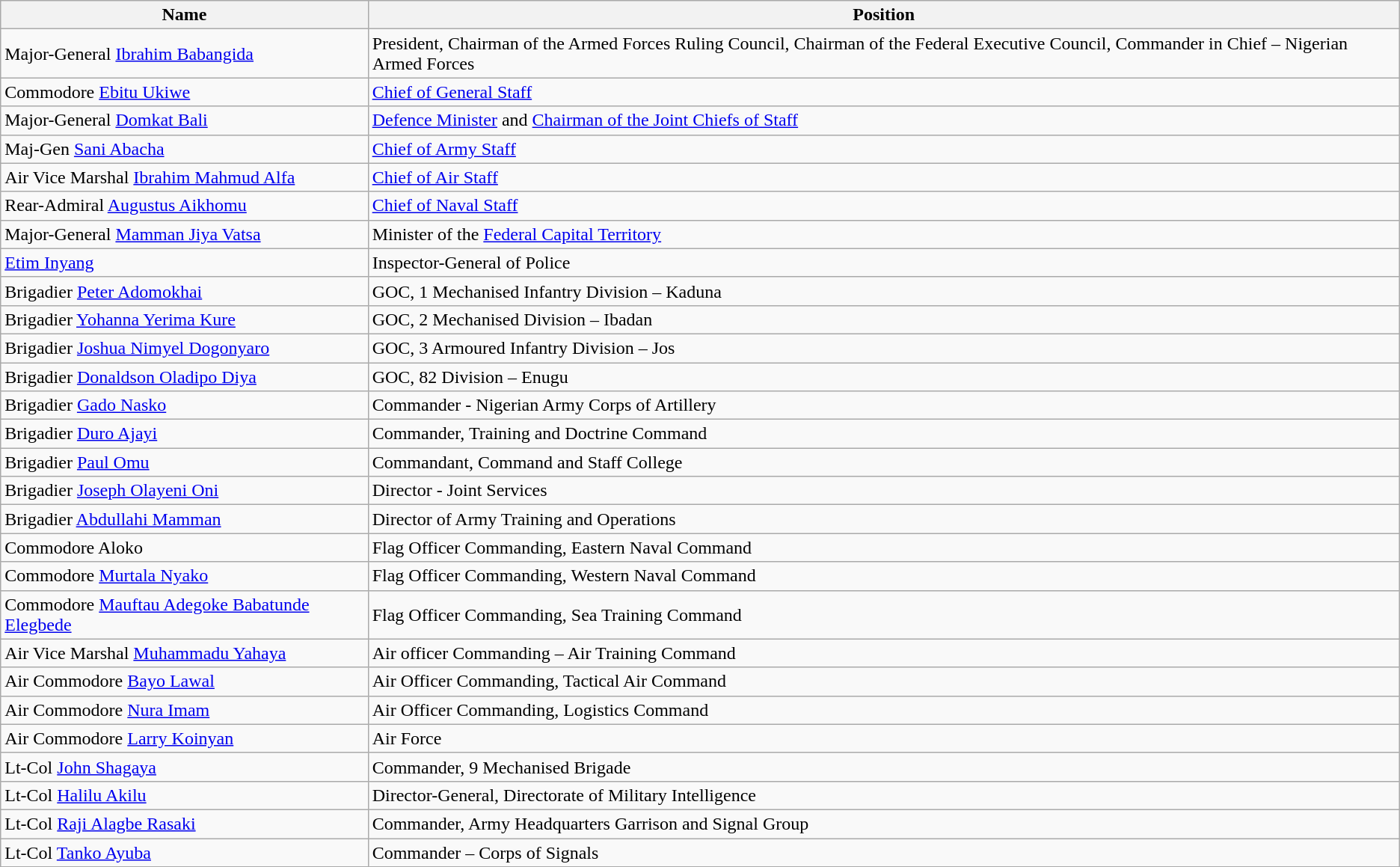<table class="wikitable">
<tr>
<th>Name</th>
<th>Position</th>
</tr>
<tr>
<td>Major-General <a href='#'>Ibrahim Babangida</a></td>
<td>President, Chairman of the Armed Forces Ruling Council, Chairman of the Federal Executive Council, Commander in Chief – Nigerian Armed Forces</td>
</tr>
<tr>
<td>Commodore <a href='#'>Ebitu Ukiwe</a></td>
<td><a href='#'>Chief of General Staff</a></td>
</tr>
<tr>
<td>Major-General <a href='#'>Domkat Bali</a></td>
<td><a href='#'>Defence Minister</a> and <a href='#'>Chairman of the Joint Chiefs of Staff</a></td>
</tr>
<tr>
<td>Maj-Gen <a href='#'>Sani Abacha</a></td>
<td><a href='#'>Chief of Army Staff</a></td>
</tr>
<tr>
<td>Air Vice Marshal <a href='#'>Ibrahim Mahmud Alfa</a></td>
<td><a href='#'>Chief of Air Staff</a></td>
</tr>
<tr>
<td>Rear-Admiral <a href='#'>Augustus Aikhomu</a></td>
<td><a href='#'>Chief of Naval Staff</a></td>
</tr>
<tr>
<td>Major-General <a href='#'>Mamman Jiya Vatsa</a></td>
<td>Minister of the <a href='#'>Federal Capital Territory</a></td>
</tr>
<tr>
<td><a href='#'>Etim Inyang</a></td>
<td>Inspector-General of Police</td>
</tr>
<tr>
<td>Brigadier <a href='#'>Peter Adomokhai</a></td>
<td>GOC, 1 Mechanised Infantry Division – Kaduna</td>
</tr>
<tr>
<td>Brigadier <a href='#'>Yohanna Yerima Kure</a></td>
<td>GOC, 2 Mechanised Division – Ibadan</td>
</tr>
<tr>
<td>Brigadier <a href='#'>Joshua Nimyel Dogonyaro</a></td>
<td>GOC, 3 Armoured Infantry Division – Jos</td>
</tr>
<tr>
<td>Brigadier <a href='#'>Donaldson Oladipo Diya</a></td>
<td>GOC, 82 Division – Enugu</td>
</tr>
<tr>
<td>Brigadier <a href='#'>Gado Nasko</a></td>
<td>Commander - Nigerian Army Corps of Artillery</td>
</tr>
<tr>
<td>Brigadier <a href='#'>Duro Ajayi</a></td>
<td>Commander, Training and Doctrine Command</td>
</tr>
<tr>
<td>Brigadier <a href='#'>Paul Omu</a></td>
<td>Commandant, Command and Staff College</td>
</tr>
<tr>
<td>Brigadier <a href='#'>Joseph Olayeni Oni</a></td>
<td>Director - Joint Services</td>
</tr>
<tr>
<td>Brigadier <a href='#'>Abdullahi Mamman</a></td>
<td>Director of Army Training and Operations</td>
</tr>
<tr>
<td>Commodore Aloko</td>
<td>Flag Officer Commanding, Eastern Naval Command</td>
</tr>
<tr>
<td>Commodore <a href='#'>Murtala Nyako</a></td>
<td>Flag Officer Commanding, Western Naval Command</td>
</tr>
<tr>
<td>Commodore <a href='#'>Mauftau Adegoke Babatunde Elegbede</a></td>
<td>Flag Officer Commanding, Sea Training Command</td>
</tr>
<tr>
<td>Air Vice Marshal <a href='#'>Muhammadu Yahaya</a></td>
<td>Air officer Commanding – Air Training Command</td>
</tr>
<tr>
<td>Air Commodore <a href='#'>Bayo Lawal</a></td>
<td>Air Officer Commanding, Tactical Air Command</td>
</tr>
<tr>
<td>Air Commodore <a href='#'>Nura Imam</a></td>
<td>Air Officer Commanding, Logistics Command</td>
</tr>
<tr>
<td>Air Commodore <a href='#'>Larry Koinyan</a></td>
<td>Air Force</td>
</tr>
<tr>
<td>Lt-Col <a href='#'>John Shagaya</a></td>
<td>Commander, 9 Mechanised Brigade</td>
</tr>
<tr>
<td>Lt-Col <a href='#'>Halilu Akilu</a></td>
<td>Director-General, Directorate of Military Intelligence</td>
</tr>
<tr>
<td>Lt-Col <a href='#'>Raji Alagbe Rasaki</a></td>
<td>Commander, Army Headquarters Garrison and Signal Group</td>
</tr>
<tr>
<td>Lt-Col <a href='#'>Tanko Ayuba</a></td>
<td>Commander – Corps of Signals</td>
</tr>
</table>
